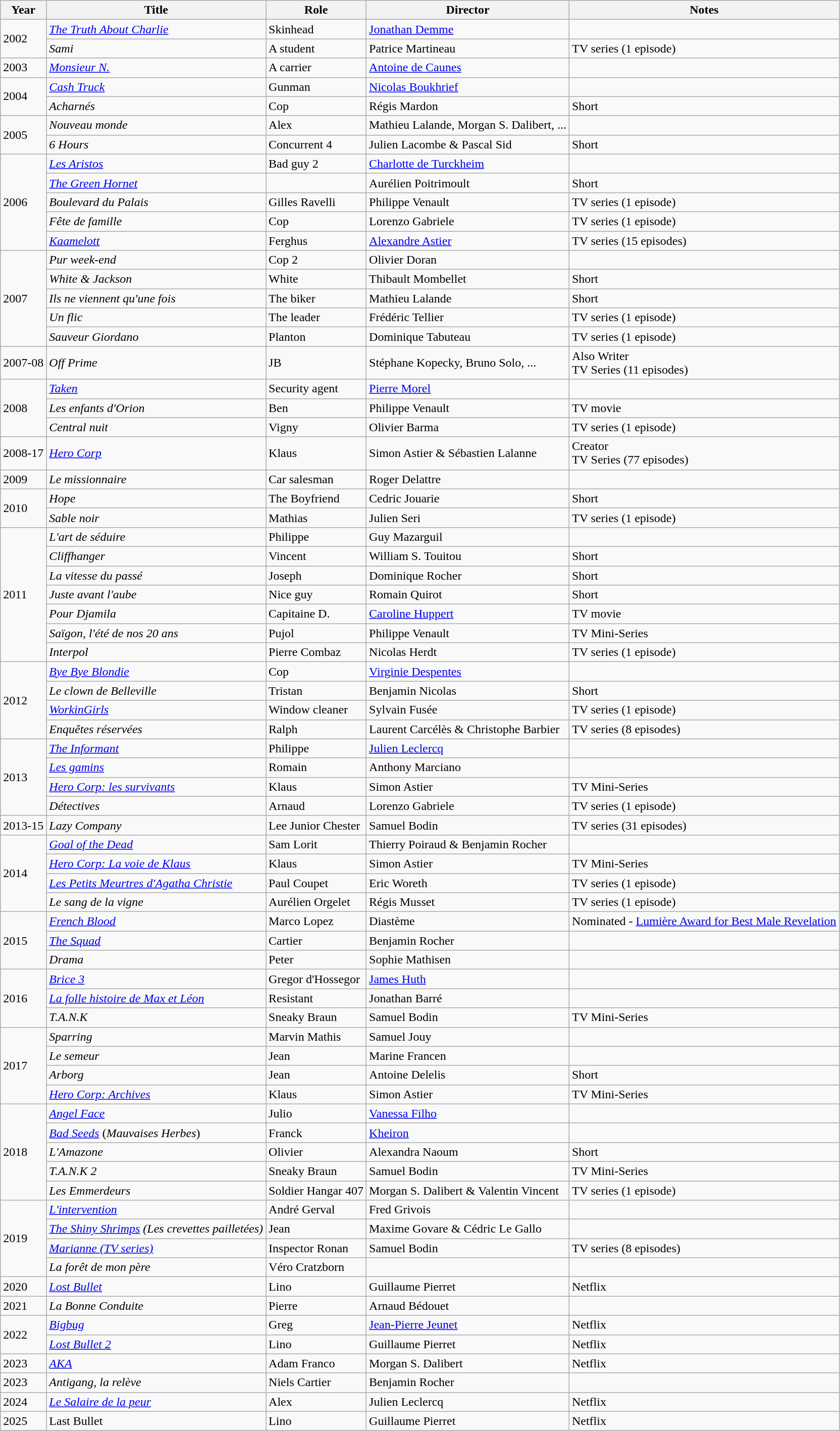<table class="wikitable sortable">
<tr>
<th>Year</th>
<th>Title</th>
<th>Role</th>
<th>Director</th>
<th class="unsortable">Notes</th>
</tr>
<tr>
<td rowspan=2>2002</td>
<td><em><a href='#'>The Truth About Charlie</a></em></td>
<td>Skinhead</td>
<td><a href='#'>Jonathan Demme</a></td>
<td></td>
</tr>
<tr>
<td><em>Sami</em></td>
<td>A student</td>
<td>Patrice Martineau</td>
<td>TV series (1 episode)</td>
</tr>
<tr>
<td>2003</td>
<td><em><a href='#'>Monsieur N.</a></em></td>
<td>A carrier</td>
<td><a href='#'>Antoine de Caunes</a></td>
<td></td>
</tr>
<tr>
<td rowspan=2>2004</td>
<td><em><a href='#'>Cash Truck</a></em></td>
<td>Gunman</td>
<td><a href='#'>Nicolas Boukhrief</a></td>
<td></td>
</tr>
<tr>
<td><em>Acharnés</em></td>
<td>Cop</td>
<td>Régis Mardon</td>
<td>Short</td>
</tr>
<tr>
<td rowspan=2>2005</td>
<td><em>Nouveau monde</em></td>
<td>Alex</td>
<td>Mathieu Lalande, Morgan S. Dalibert, ...</td>
<td></td>
</tr>
<tr>
<td><em>6 Hours</em></td>
<td>Concurrent 4</td>
<td>Julien Lacombe & Pascal Sid</td>
<td>Short</td>
</tr>
<tr>
<td rowspan=5>2006</td>
<td><em><a href='#'>Les Aristos</a></em></td>
<td>Bad guy 2</td>
<td><a href='#'>Charlotte de Turckheim</a></td>
<td></td>
</tr>
<tr>
<td><em><a href='#'>The Green Hornet</a></em></td>
<td></td>
<td>Aurélien Poitrimoult</td>
<td>Short</td>
</tr>
<tr>
<td><em>Boulevard du Palais</em></td>
<td>Gilles Ravelli</td>
<td>Philippe Venault</td>
<td>TV series (1 episode)</td>
</tr>
<tr>
<td><em>Fête de famille</em></td>
<td>Cop</td>
<td>Lorenzo Gabriele</td>
<td>TV series (1 episode)</td>
</tr>
<tr>
<td><em><a href='#'>Kaamelott</a></em></td>
<td>Ferghus</td>
<td><a href='#'>Alexandre Astier</a></td>
<td>TV series (15 episodes)</td>
</tr>
<tr>
<td rowspan=5>2007</td>
<td><em>Pur week-end</em></td>
<td>Cop 2</td>
<td>Olivier Doran</td>
<td></td>
</tr>
<tr>
<td><em>White & Jackson</em></td>
<td>White</td>
<td>Thibault Mombellet</td>
<td>Short</td>
</tr>
<tr>
<td><em>Ils ne viennent qu'une fois</em></td>
<td>The biker</td>
<td>Mathieu Lalande</td>
<td>Short</td>
</tr>
<tr>
<td><em>Un flic</em></td>
<td>The leader</td>
<td>Frédéric Tellier</td>
<td>TV series (1 episode)</td>
</tr>
<tr>
<td><em>Sauveur Giordano</em></td>
<td>Planton</td>
<td>Dominique Tabuteau</td>
<td>TV series (1 episode)</td>
</tr>
<tr>
<td>2007-08</td>
<td><em>Off Prime</em></td>
<td>JB</td>
<td>Stéphane Kopecky, Bruno Solo, ...</td>
<td>Also Writer<br>TV Series (11 episodes)</td>
</tr>
<tr>
<td rowspan=3>2008</td>
<td><em><a href='#'>Taken</a></em></td>
<td>Security agent</td>
<td><a href='#'>Pierre Morel</a></td>
<td></td>
</tr>
<tr>
<td><em>Les enfants d'Orion</em></td>
<td>Ben</td>
<td>Philippe Venault</td>
<td>TV movie</td>
</tr>
<tr>
<td><em>Central nuit</em></td>
<td>Vigny</td>
<td>Olivier Barma</td>
<td>TV series (1 episode)</td>
</tr>
<tr>
<td>2008-17</td>
<td><em><a href='#'>Hero Corp</a></em></td>
<td>Klaus</td>
<td>Simon Astier & Sébastien Lalanne</td>
<td>Creator<br>TV Series (77 episodes)</td>
</tr>
<tr>
<td>2009</td>
<td><em>Le missionnaire</em></td>
<td>Car salesman</td>
<td>Roger Delattre</td>
<td></td>
</tr>
<tr>
<td rowspan=2>2010</td>
<td><em>Hope</em></td>
<td>The Boyfriend</td>
<td>Cedric Jouarie</td>
<td>Short</td>
</tr>
<tr>
<td><em>Sable noir</em></td>
<td>Mathias</td>
<td>Julien Seri</td>
<td>TV series (1 episode)</td>
</tr>
<tr>
<td rowspan=7>2011</td>
<td><em>L'art de séduire</em></td>
<td>Philippe</td>
<td>Guy Mazarguil</td>
<td></td>
</tr>
<tr>
<td><em>Cliffhanger</em></td>
<td>Vincent</td>
<td>William S. Touitou</td>
<td>Short</td>
</tr>
<tr>
<td><em>La vitesse du passé</em></td>
<td>Joseph</td>
<td>Dominique Rocher</td>
<td>Short</td>
</tr>
<tr>
<td><em>Juste avant l'aube</em></td>
<td>Nice guy</td>
<td>Romain Quirot</td>
<td>Short</td>
</tr>
<tr>
<td><em>Pour Djamila</em></td>
<td>Capitaine D.</td>
<td><a href='#'>Caroline Huppert</a></td>
<td>TV movie</td>
</tr>
<tr>
<td><em>Saïgon, l'été de nos 20 ans</em></td>
<td>Pujol</td>
<td>Philippe Venault</td>
<td>TV Mini-Series</td>
</tr>
<tr>
<td><em>Interpol</em></td>
<td>Pierre Combaz</td>
<td>Nicolas Herdt</td>
<td>TV series (1 episode)</td>
</tr>
<tr>
<td rowspan=4>2012</td>
<td><em><a href='#'>Bye Bye Blondie</a></em></td>
<td>Cop</td>
<td><a href='#'>Virginie Despentes</a></td>
<td></td>
</tr>
<tr>
<td><em>Le clown de Belleville</em></td>
<td>Tristan</td>
<td>Benjamin Nicolas</td>
<td>Short</td>
</tr>
<tr>
<td><em><a href='#'>WorkinGirls</a></em></td>
<td>Window cleaner</td>
<td>Sylvain Fusée</td>
<td>TV series (1 episode)</td>
</tr>
<tr>
<td><em>Enquêtes réservées</em></td>
<td>Ralph</td>
<td>Laurent Carcélès & Christophe Barbier</td>
<td>TV series (8 episodes)</td>
</tr>
<tr>
<td rowspan=4>2013</td>
<td><em><a href='#'>The Informant</a></em></td>
<td>Philippe</td>
<td><a href='#'>Julien Leclercq</a></td>
<td></td>
</tr>
<tr>
<td><em><a href='#'>Les gamins</a></em></td>
<td>Romain</td>
<td>Anthony Marciano</td>
<td></td>
</tr>
<tr>
<td><em><a href='#'>Hero Corp: les survivants</a></em></td>
<td>Klaus</td>
<td>Simon Astier</td>
<td>TV Mini-Series</td>
</tr>
<tr>
<td><em>Détectives</em></td>
<td>Arnaud</td>
<td>Lorenzo Gabriele</td>
<td>TV series (1 episode)</td>
</tr>
<tr>
<td>2013-15</td>
<td><em>Lazy Company</em></td>
<td>Lee Junior Chester</td>
<td>Samuel Bodin</td>
<td>TV series (31 episodes)</td>
</tr>
<tr>
<td rowspan=4>2014</td>
<td><em><a href='#'>Goal of the Dead</a></em></td>
<td>Sam Lorit</td>
<td>Thierry Poiraud & Benjamin Rocher</td>
<td></td>
</tr>
<tr>
<td><em><a href='#'>Hero Corp: La voie de Klaus</a></em></td>
<td>Klaus</td>
<td>Simon Astier</td>
<td>TV Mini-Series</td>
</tr>
<tr>
<td><em><a href='#'>Les Petits Meurtres d'Agatha Christie</a></em></td>
<td>Paul Coupet</td>
<td>Eric Woreth</td>
<td>TV series (1 episode)</td>
</tr>
<tr>
<td><em>Le sang de la vigne</em></td>
<td>Aurélien Orgelet</td>
<td>Régis Musset</td>
<td>TV series (1 episode)</td>
</tr>
<tr>
<td rowspan=3>2015</td>
<td><em><a href='#'>French Blood</a></em></td>
<td>Marco Lopez</td>
<td>Diastème</td>
<td>Nominated - <a href='#'>Lumière Award for Best Male Revelation</a></td>
</tr>
<tr>
<td><em><a href='#'>The Squad</a></em></td>
<td>Cartier</td>
<td>Benjamin Rocher</td>
<td></td>
</tr>
<tr>
<td><em>Drama</em></td>
<td>Peter</td>
<td>Sophie Mathisen</td>
<td></td>
</tr>
<tr>
<td rowspan=3>2016</td>
<td><em><a href='#'>Brice 3</a></em></td>
<td>Gregor d'Hossegor</td>
<td><a href='#'>James Huth</a></td>
<td></td>
</tr>
<tr>
<td><em><a href='#'>La folle histoire de Max et Léon</a></em></td>
<td>Resistant</td>
<td>Jonathan Barré</td>
<td></td>
</tr>
<tr>
<td><em>T.A.N.K</em></td>
<td>Sneaky Braun</td>
<td>Samuel Bodin</td>
<td>TV Mini-Series</td>
</tr>
<tr>
<td rowspan=4>2017</td>
<td><em>Sparring</em></td>
<td>Marvin Mathis</td>
<td>Samuel Jouy</td>
<td></td>
</tr>
<tr>
<td><em>Le semeur</em></td>
<td>Jean</td>
<td>Marine Francen</td>
<td></td>
</tr>
<tr>
<td><em>Arborg</em></td>
<td>Jean</td>
<td>Antoine Delelis</td>
<td>Short</td>
</tr>
<tr>
<td><em><a href='#'>Hero Corp: Archives</a></em></td>
<td>Klaus</td>
<td>Simon Astier</td>
<td>TV Mini-Series</td>
</tr>
<tr>
<td rowspan=5>2018</td>
<td><em><a href='#'>Angel Face</a></em></td>
<td>Julio</td>
<td><a href='#'>Vanessa Filho</a></td>
<td></td>
</tr>
<tr>
<td><em><a href='#'>Bad Seeds</a></em> (<em>Mauvaises Herbes</em>)</td>
<td>Franck</td>
<td><a href='#'>Kheiron</a></td>
<td></td>
</tr>
<tr>
<td><em>L'Amazone</em></td>
<td>Olivier</td>
<td>Alexandra Naoum</td>
<td>Short</td>
</tr>
<tr>
<td><em>T.A.N.K 2</em></td>
<td>Sneaky Braun</td>
<td>Samuel Bodin</td>
<td>TV Mini-Series</td>
</tr>
<tr>
<td><em>Les Emmerdeurs</em></td>
<td>Soldier Hangar 407</td>
<td>Morgan S. Dalibert & Valentin Vincent</td>
<td>TV series (1 episode)</td>
</tr>
<tr>
<td rowspan=4>2019</td>
<td><em><a href='#'>L'intervention</a></em></td>
<td>André Gerval</td>
<td>Fred Grivois</td>
<td></td>
</tr>
<tr>
<td><em><a href='#'>The Shiny Shrimps</a> (Les crevettes pailletées)</em></td>
<td>Jean</td>
<td>Maxime Govare & Cédric Le Gallo</td>
<td></td>
</tr>
<tr>
<td><em><a href='#'>Marianne (TV series)</a></em></td>
<td>Inspector Ronan</td>
<td>Samuel Bodin</td>
<td>TV series (8 episodes)</td>
</tr>
<tr>
<td><em>La forêt de mon père</em></td>
<td>Véro Cratzborn</td>
<td></td>
<td></td>
</tr>
<tr>
<td>2020</td>
<td><em><a href='#'>Lost Bullet</a></em></td>
<td>Lino</td>
<td>Guillaume Pierret</td>
<td>Netflix</td>
</tr>
<tr>
<td>2021</td>
<td><em>La Bonne Conduite</em></td>
<td>Pierre</td>
<td>Arnaud Bédouet</td>
<td></td>
</tr>
<tr>
<td rowspan=2>2022</td>
<td><em><a href='#'>Bigbug</a></em></td>
<td>Greg</td>
<td><a href='#'>Jean-Pierre Jeunet</a></td>
<td>Netflix</td>
</tr>
<tr>
<td><em><a href='#'>Lost Bullet 2</a></em></td>
<td>Lino</td>
<td>Guillaume Pierret</td>
<td>Netflix</td>
</tr>
<tr>
<td>2023</td>
<td><em><a href='#'>AKA</a></em></td>
<td>Adam Franco</td>
<td>Morgan S. Dalibert</td>
<td>Netflix</td>
</tr>
<tr>
<td>2023</td>
<td><em>Antigang, la relève</em></td>
<td>Niels Cartier</td>
<td>Benjamin Rocher</td>
<td></td>
</tr>
<tr>
<td>2024</td>
<td><em><a href='#'>Le Salaire de la peur</a></em></td>
<td>Alex</td>
<td>Julien Leclercq</td>
<td>Netflix</td>
</tr>
<tr>
<td>2025</td>
<td>Last Bullet</td>
<td>Lino</td>
<td>Guillaume Pierret</td>
<td>Netflix</td>
</tr>
</table>
